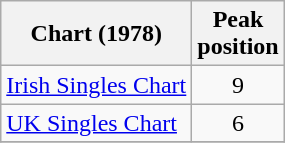<table class="wikitable">
<tr>
<th>Chart (1978)</th>
<th>Peak<br>position</th>
</tr>
<tr>
<td><a href='#'>Irish Singles Chart</a></td>
<td align="center">9</td>
</tr>
<tr>
<td><a href='#'>UK Singles Chart</a></td>
<td align="center">6</td>
</tr>
<tr>
</tr>
</table>
